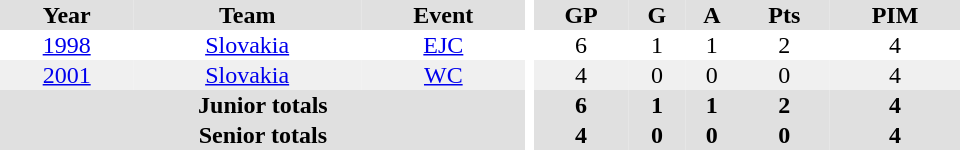<table border="0" cellpadding="1" cellspacing="0" ID="Table3" style="text-align:center; width:40em">
<tr bgcolor="#e0e0e0">
<th>Year</th>
<th>Team</th>
<th>Event</th>
<th rowspan="102" bgcolor="#ffffff"></th>
<th>GP</th>
<th>G</th>
<th>A</th>
<th>Pts</th>
<th>PIM</th>
</tr>
<tr>
<td><a href='#'>1998</a></td>
<td><a href='#'>Slovakia</a></td>
<td><a href='#'>EJC</a></td>
<td>6</td>
<td>1</td>
<td>1</td>
<td>2</td>
<td>4</td>
</tr>
<tr bgcolor="#f0f0f0">
<td><a href='#'>2001</a></td>
<td><a href='#'>Slovakia</a></td>
<td><a href='#'>WC</a></td>
<td>4</td>
<td>0</td>
<td>0</td>
<td>0</td>
<td>4</td>
</tr>
<tr bgcolor="#e0e0e0">
<th colspan="3">Junior totals</th>
<th>6</th>
<th>1</th>
<th>1</th>
<th>2</th>
<th>4</th>
</tr>
<tr bgcolor="#e0e0e0">
<th colspan="3">Senior totals</th>
<th>4</th>
<th>0</th>
<th>0</th>
<th>0</th>
<th>4</th>
</tr>
</table>
